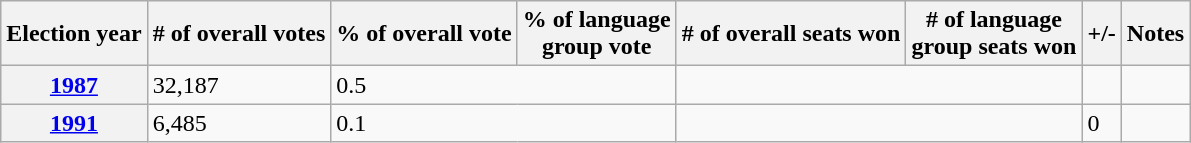<table class=wikitable>
<tr>
<th>Election year</th>
<th># of overall votes</th>
<th>% of overall vote</th>
<th>% of language<br>group vote</th>
<th># of overall seats won</th>
<th># of language<br>group seats won</th>
<th>+/-</th>
<th>Notes</th>
</tr>
<tr>
<th><strong><a href='#'>1987</a></strong></th>
<td>32,187</td>
<td colspan=2>0.5</td>
<td colspan=2></td>
<td></td>
<td></td>
</tr>
<tr>
<th><strong><a href='#'>1991</a></strong></th>
<td>6,485</td>
<td colspan=2>0.1</td>
<td colspan=2></td>
<td> 0</td>
<td></td>
</tr>
</table>
